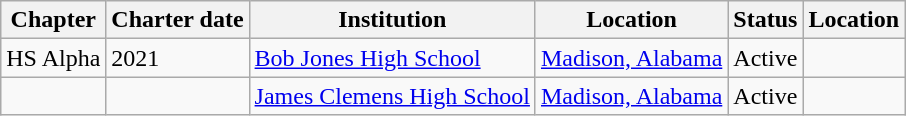<table class="wikitable">
<tr>
<th>Chapter</th>
<th>Charter date</th>
<th>Institution</th>
<th>Location</th>
<th>Status</th>
<th>Location</th>
</tr>
<tr>
<td>HS Alpha</td>
<td>2021</td>
<td><a href='#'>Bob Jones High School</a></td>
<td><a href='#'>Madison, Alabama</a></td>
<td>Active</td>
<td></td>
</tr>
<tr>
<td></td>
<td></td>
<td><a href='#'>James Clemens High School</a></td>
<td><a href='#'>Madison, Alabama</a></td>
<td>Active</td>
<td></td>
</tr>
</table>
